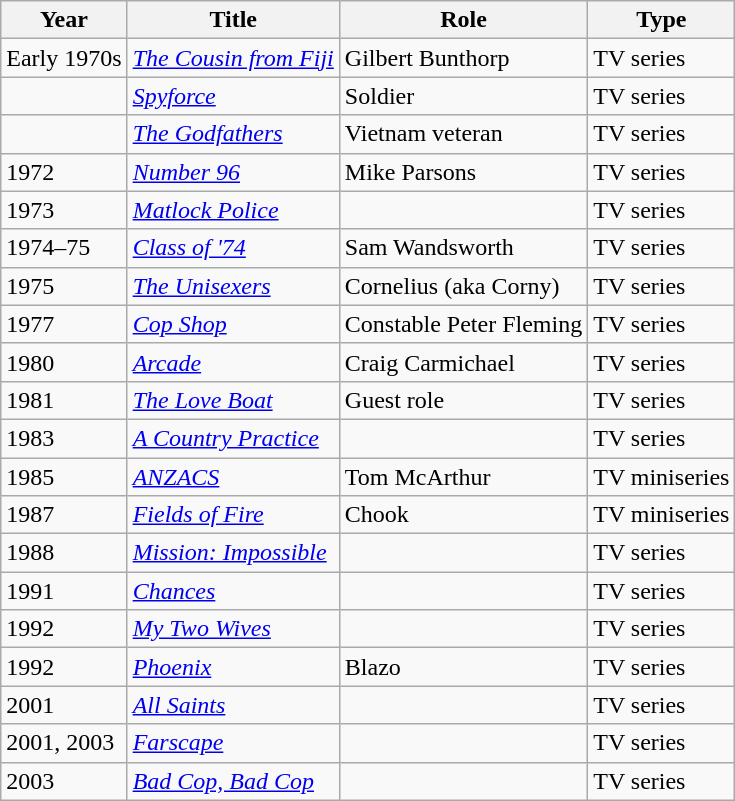<table class="wikitable">
<tr>
<th>Year</th>
<th>Title</th>
<th>Role</th>
<th>Type</th>
</tr>
<tr>
<td>Early 1970s</td>
<td><em><a href='#'>The Cousin from Fiji</a></em></td>
<td>Gilbert Bunthorp</td>
<td>TV series</td>
</tr>
<tr>
<td></td>
<td><em><a href='#'>Spyforce</a></em></td>
<td>Soldier</td>
<td>TV series</td>
</tr>
<tr>
<td></td>
<td><em><a href='#'>The Godfathers</a></em></td>
<td>Vietnam veteran</td>
<td>TV series</td>
</tr>
<tr>
<td>1972</td>
<td><em><a href='#'>Number 96</a></em></td>
<td>Mike Parsons</td>
<td>TV series</td>
</tr>
<tr>
<td>1973</td>
<td><em><a href='#'>Matlock Police</a></em></td>
<td></td>
<td>TV series</td>
</tr>
<tr>
<td>1974–75</td>
<td><em><a href='#'>Class of '74</a></em></td>
<td>Sam Wandsworth</td>
<td>TV series</td>
</tr>
<tr>
<td>1975</td>
<td><em><a href='#'>The Unisexers</a></em></td>
<td>Cornelius (aka Corny)</td>
<td>TV series</td>
</tr>
<tr>
<td>1977</td>
<td><em><a href='#'>Cop Shop</a></em></td>
<td>Constable Peter Fleming</td>
<td>TV series</td>
</tr>
<tr>
<td>1980</td>
<td><em><a href='#'>Arcade</a></em></td>
<td>Craig Carmichael</td>
<td>TV series</td>
</tr>
<tr>
<td>1981</td>
<td><em><a href='#'>The Love Boat</a></em></td>
<td>Guest role</td>
<td>TV series</td>
</tr>
<tr>
<td>1983</td>
<td><em><a href='#'>A Country Practice</a></em></td>
<td></td>
<td>TV series</td>
</tr>
<tr>
<td>1985</td>
<td><em><a href='#'>ANZACS</a></em></td>
<td>Tom McArthur</td>
<td>TV miniseries</td>
</tr>
<tr>
<td>1987</td>
<td><em><a href='#'>Fields of Fire</a></em></td>
<td>Chook</td>
<td>TV miniseries</td>
</tr>
<tr>
<td>1988</td>
<td><em><a href='#'>Mission: Impossible</a></em></td>
<td></td>
<td>TV series</td>
</tr>
<tr>
<td>1991</td>
<td><em><a href='#'>Chances</a></em></td>
<td></td>
<td>TV series</td>
</tr>
<tr>
<td>1992</td>
<td><em><a href='#'>My Two Wives</a></em></td>
<td></td>
<td>TV series</td>
</tr>
<tr>
<td>1992</td>
<td><em><a href='#'>Phoenix</a></em></td>
<td>Blazo</td>
<td>TV series</td>
</tr>
<tr>
<td>2001</td>
<td><em><a href='#'>All Saints</a></em></td>
<td></td>
<td>TV series</td>
</tr>
<tr>
<td>2001, 2003</td>
<td><em><a href='#'>Farscape</a></em></td>
<td></td>
<td>TV series</td>
</tr>
<tr>
<td>2003</td>
<td><em><a href='#'>Bad Cop, Bad Cop</a></em></td>
<td></td>
<td>TV series</td>
</tr>
</table>
